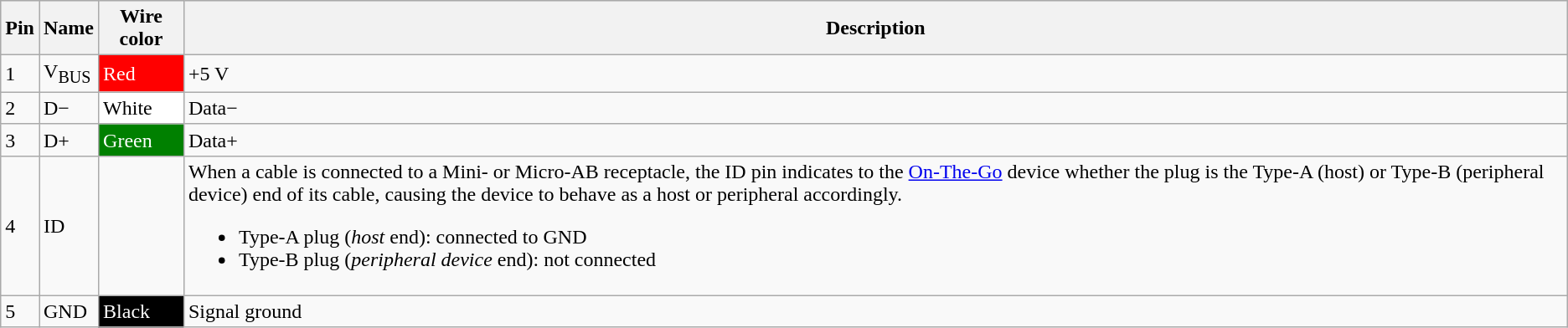<table class="wikitable">
<tr style="background:#e0e0e0;">
<th>Pin</th>
<th>Name</th>
<th>Wire color</th>
<th>Description</th>
</tr>
<tr>
<td>1</td>
<td>V<sub>BUS</sub></td>
<td style=background:red;color:white>Red</td>
<td>+5 V</td>
</tr>
<tr>
<td>2</td>
<td>D−</td>
<td style=background:white>White</td>
<td>Data−</td>
</tr>
<tr>
<td>3</td>
<td>D+</td>
<td style=background:green;color:white>Green</td>
<td>Data+</td>
</tr>
<tr>
<td>4</td>
<td>ID</td>
<td></td>
<td>When a cable is connected to a Mini- or Micro-AB receptacle, the ID pin indicates to the <a href='#'>On-The-Go</a> device whether the plug is the Type-A (host) or Type-B (peripheral device) end of its cable, causing the device to behave as a host or peripheral accordingly.<br><ul><li>Type-A plug (<em>host</em> end): connected to GND</li><li>Type-B plug (<em>peripheral device</em> end): not connected</li></ul></td>
</tr>
<tr>
<td>5</td>
<td>GND</td>
<td style=background:black;color:white>Black</td>
<td>Signal ground</td>
</tr>
</table>
